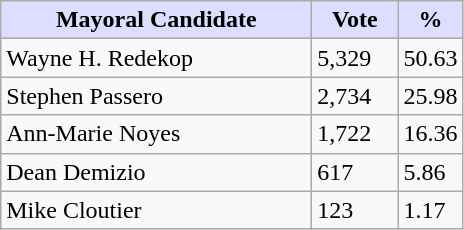<table class="wikitable">
<tr>
<th style="background:#ddf; width:200px;">Mayoral Candidate </th>
<th style="background:#ddf; width:50px;">Vote</th>
<th style="background:#ddf; width:30px;">%</th>
</tr>
<tr>
<td>Wayne H. Redekop</td>
<td>5,329</td>
<td>50.63</td>
</tr>
<tr>
<td>Stephen Passero</td>
<td>2,734</td>
<td>25.98</td>
</tr>
<tr>
<td>Ann-Marie Noyes</td>
<td>1,722</td>
<td>16.36</td>
</tr>
<tr>
<td>Dean Demizio</td>
<td>617</td>
<td>5.86</td>
</tr>
<tr>
<td>Mike Cloutier</td>
<td>123</td>
<td>1.17</td>
</tr>
</table>
